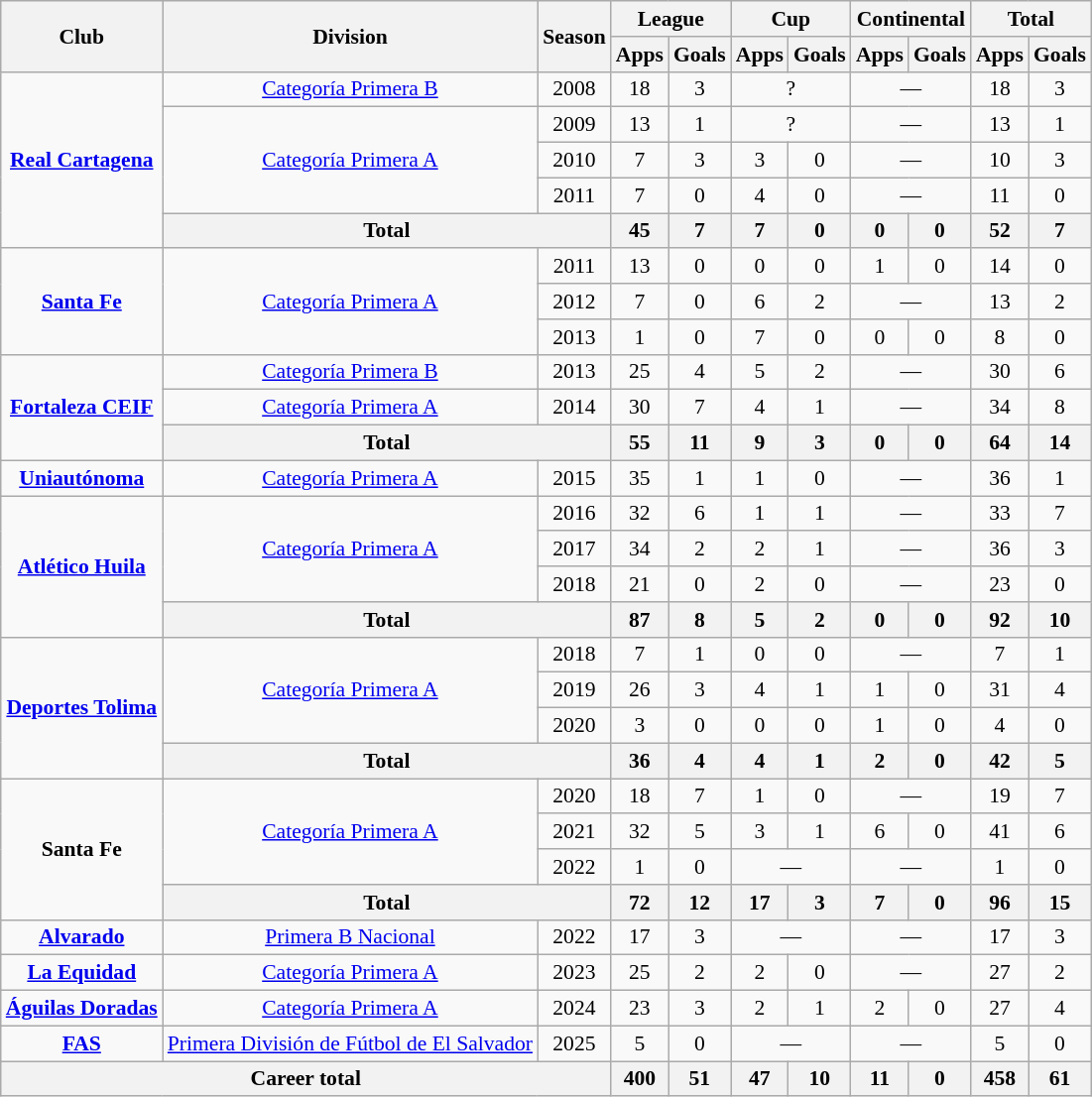<table class="wikitable center" style="text-align:center; font-size: 90%;">
<tr>
<th rowspan="2">Club</th>
<th rowspan="2">Division</th>
<th rowspan="2">Season</th>
<th colspan="2">League</th>
<th colspan="2">Cup</th>
<th colspan="2">Continental</th>
<th colspan="2">Total</th>
</tr>
<tr>
<th>Apps</th>
<th>Goals</th>
<th>Apps</th>
<th>Goals</th>
<th>Apps</th>
<th>Goals</th>
<th>Apps</th>
<th>Goals</th>
</tr>
<tr>
<td rowspan="5" valign=center><strong><a href='#'>Real Cartagena</a></strong></td>
<td><a href='#'>Categoría Primera B</a></td>
<td>2008</td>
<td>18</td>
<td>3</td>
<td colspan="2">?</td>
<td colspan="2">—</td>
<td>18</td>
<td>3</td>
</tr>
<tr>
<td rowspan=3 valign="center"><a href='#'>Categoría Primera A</a></td>
<td>2009</td>
<td>13</td>
<td>1</td>
<td colspan="2">?</td>
<td colspan="2">—</td>
<td>13</td>
<td>1</td>
</tr>
<tr>
<td>2010</td>
<td>7</td>
<td>3</td>
<td>3</td>
<td>0</td>
<td colspan="2">—</td>
<td>10</td>
<td>3</td>
</tr>
<tr>
<td>2011</td>
<td>7</td>
<td>0</td>
<td>4</td>
<td>0</td>
<td colspan="2">—</td>
<td>11</td>
<td>0</td>
</tr>
<tr>
<th colspan="2">Total</th>
<th>45</th>
<th>7</th>
<th>7</th>
<th>0</th>
<th>0</th>
<th>0</th>
<th>52</th>
<th>7</th>
</tr>
<tr>
<td rowspan="3" valign=center><strong><a href='#'>Santa Fe</a></strong></td>
<td rowspan=3 valign="center"><a href='#'>Categoría Primera A</a></td>
<td>2011</td>
<td>13</td>
<td>0</td>
<td>0</td>
<td>0</td>
<td>1</td>
<td>0</td>
<td>14</td>
<td>0</td>
</tr>
<tr>
<td>2012</td>
<td>7</td>
<td>0</td>
<td>6</td>
<td>2</td>
<td colspan="2">—</td>
<td>13</td>
<td>2</td>
</tr>
<tr>
<td>2013</td>
<td>1</td>
<td>0</td>
<td>7</td>
<td>0</td>
<td>0</td>
<td>0</td>
<td>8</td>
<td>0</td>
</tr>
<tr>
<td rowspan="3" valign=center><strong><a href='#'>Fortaleza CEIF</a></strong></td>
<td><a href='#'>Categoría Primera B</a></td>
<td>2013</td>
<td>25</td>
<td>4</td>
<td>5</td>
<td>2</td>
<td colspan="2">—</td>
<td>30</td>
<td>6</td>
</tr>
<tr>
<td><a href='#'>Categoría Primera A</a></td>
<td>2014</td>
<td>30</td>
<td>7</td>
<td>4</td>
<td>1</td>
<td colspan="2">—</td>
<td>34</td>
<td>8</td>
</tr>
<tr>
<th colspan="2">Total</th>
<th>55</th>
<th>11</th>
<th>9</th>
<th>3</th>
<th>0</th>
<th>0</th>
<th>64</th>
<th>14</th>
</tr>
<tr>
<td><strong><a href='#'>Uniautónoma</a></strong></td>
<td><a href='#'>Categoría Primera A</a></td>
<td>2015</td>
<td>35</td>
<td>1</td>
<td>1</td>
<td>0</td>
<td colspan="2">—</td>
<td>36</td>
<td>1</td>
</tr>
<tr>
<td rowspan="4" valign=center><strong><a href='#'>Atlético Huila</a></strong></td>
<td rowspan=3 valign="center"><a href='#'>Categoría Primera A</a></td>
<td>2016</td>
<td>32</td>
<td>6</td>
<td>1</td>
<td>1</td>
<td colspan="2">—</td>
<td>33</td>
<td>7</td>
</tr>
<tr>
<td>2017</td>
<td>34</td>
<td>2</td>
<td>2</td>
<td>1</td>
<td colspan="2">—</td>
<td>36</td>
<td>3</td>
</tr>
<tr>
<td>2018</td>
<td>21</td>
<td>0</td>
<td>2</td>
<td>0</td>
<td colspan="2">—</td>
<td>23</td>
<td>0</td>
</tr>
<tr>
<th colspan="2">Total</th>
<th>87</th>
<th>8</th>
<th>5</th>
<th>2</th>
<th>0</th>
<th>0</th>
<th>92</th>
<th>10</th>
</tr>
<tr>
<td rowspan="4" valign=center><strong><a href='#'>Deportes Tolima</a></strong></td>
<td rowspan="3" valign=center><a href='#'>Categoría Primera A</a></td>
<td>2018</td>
<td>7</td>
<td>1</td>
<td>0</td>
<td>0</td>
<td colspan="2">—</td>
<td>7</td>
<td>1</td>
</tr>
<tr>
<td>2019</td>
<td>26</td>
<td>3</td>
<td>4</td>
<td>1</td>
<td>1</td>
<td>0</td>
<td>31</td>
<td>4</td>
</tr>
<tr>
<td>2020</td>
<td>3</td>
<td>0</td>
<td>0</td>
<td>0</td>
<td>1</td>
<td>0</td>
<td>4</td>
<td>0</td>
</tr>
<tr>
<th colspan="2">Total</th>
<th>36</th>
<th>4</th>
<th>4</th>
<th>1</th>
<th>2</th>
<th>0</th>
<th>42</th>
<th>5</th>
</tr>
<tr>
<td rowspan="4" valign=center><strong>Santa Fe</strong></td>
<td rowspan=3 valign="center"><a href='#'>Categoría Primera A</a></td>
<td>2020</td>
<td>18</td>
<td>7</td>
<td>1</td>
<td>0</td>
<td colspan="2">—</td>
<td>19</td>
<td>7</td>
</tr>
<tr>
<td>2021</td>
<td>32</td>
<td>5</td>
<td>3</td>
<td>1</td>
<td>6</td>
<td>0</td>
<td>41</td>
<td>6</td>
</tr>
<tr>
<td>2022</td>
<td>1</td>
<td>0</td>
<td colspan="2">—</td>
<td colspan="2">—</td>
<td>1</td>
<td>0</td>
</tr>
<tr>
<th colspan="2">Total</th>
<th>72</th>
<th>12</th>
<th>17</th>
<th>3</th>
<th>7</th>
<th>0</th>
<th>96</th>
<th>15</th>
</tr>
<tr>
<td><strong><a href='#'>Alvarado</a></strong></td>
<td><a href='#'>Primera B Nacional</a></td>
<td>2022</td>
<td>17</td>
<td>3</td>
<td colspan="2">—</td>
<td colspan="2">—</td>
<td>17</td>
<td>3</td>
</tr>
<tr>
<td><strong><a href='#'>La Equidad</a></strong></td>
<td><a href='#'>Categoría Primera A</a></td>
<td>2023</td>
<td>25</td>
<td>2</td>
<td>2</td>
<td>0</td>
<td colspan="2">—</td>
<td>27</td>
<td>2</td>
</tr>
<tr>
<td><strong><a href='#'>Águilas Doradas</a></strong></td>
<td><a href='#'>Categoría Primera A</a></td>
<td>2024</td>
<td>23</td>
<td>3</td>
<td>2</td>
<td>1</td>
<td>2</td>
<td>0</td>
<td>27</td>
<td>4</td>
</tr>
<tr>
<td><strong><a href='#'>FAS</a></strong></td>
<td><a href='#'>Primera División de Fútbol de El Salvador</a></td>
<td>2025</td>
<td>5</td>
<td>0</td>
<td colspan="2">—</td>
<td colspan="2">—</td>
<td>5</td>
<td>0</td>
</tr>
<tr>
<th colspan="3">Career total</th>
<th>400</th>
<th>51</th>
<th>47</th>
<th>10</th>
<th>11</th>
<th>0</th>
<th>458</th>
<th>61</th>
</tr>
</table>
